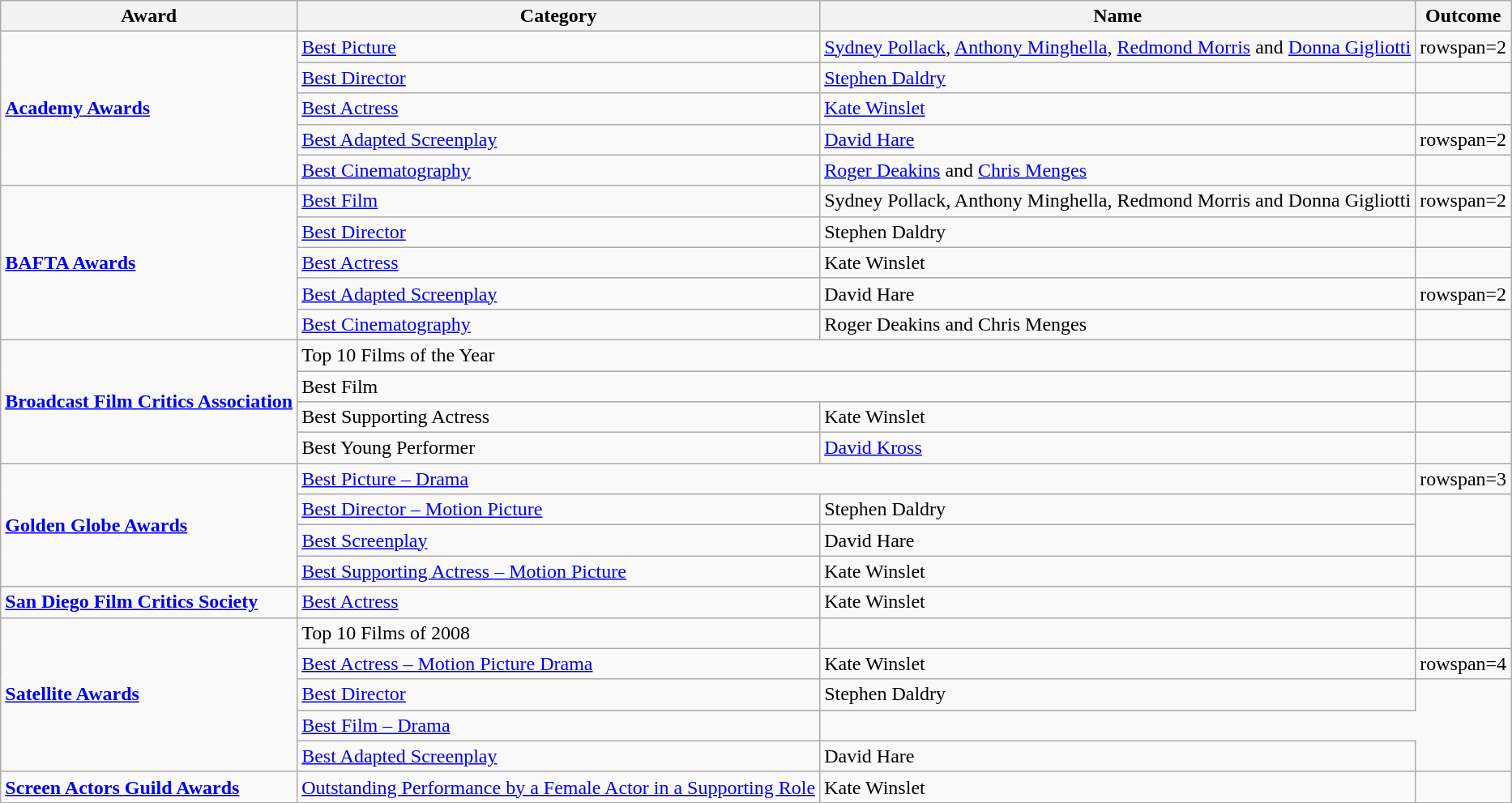<table class="wikitable">
<tr>
<th>Award</th>
<th>Category</th>
<th>Name</th>
<th>Outcome</th>
</tr>
<tr>
<td rowspan=5><strong><a href='#'>Academy Awards</a></strong></td>
<td><a href='#'>Best Picture</a></td>
<td><a href='#'>Sydney Pollack</a>, <a href='#'>Anthony Minghella</a>, <a href='#'>Redmond Morris</a> and <a href='#'>Donna Gigliotti</a></td>
<td>rowspan=2 </td>
</tr>
<tr>
<td><a href='#'>Best Director</a></td>
<td><a href='#'>Stephen Daldry</a></td>
</tr>
<tr>
<td><a href='#'>Best Actress</a></td>
<td><a href='#'>Kate Winslet</a></td>
<td></td>
</tr>
<tr>
<td><a href='#'>Best Adapted Screenplay</a></td>
<td><a href='#'>David Hare</a></td>
<td>rowspan=2 </td>
</tr>
<tr>
<td><a href='#'>Best Cinematography</a></td>
<td><a href='#'>Roger Deakins</a> and <a href='#'>Chris Menges</a></td>
</tr>
<tr>
<td rowspan=5><strong><a href='#'>BAFTA Awards</a></strong></td>
<td><a href='#'>Best Film</a></td>
<td>Sydney Pollack, Anthony Minghella, Redmond Morris and Donna Gigliotti</td>
<td>rowspan=2 </td>
</tr>
<tr>
<td><a href='#'>Best Director</a></td>
<td>Stephen Daldry</td>
</tr>
<tr>
<td><a href='#'>Best Actress</a></td>
<td>Kate Winslet</td>
<td></td>
</tr>
<tr>
<td><a href='#'>Best Adapted Screenplay</a></td>
<td>David Hare</td>
<td>rowspan=2 </td>
</tr>
<tr>
<td><a href='#'>Best Cinematography</a></td>
<td>Roger Deakins and Chris Menges</td>
</tr>
<tr>
<td rowspan=4><strong><a href='#'>Broadcast Film Critics Association</a></strong></td>
<td colspan="2">Top 10 Films of the Year</td>
<td></td>
</tr>
<tr>
<td colspan="2">Best Film</td>
<td></td>
</tr>
<tr>
<td>Best Supporting Actress</td>
<td>Kate Winslet</td>
<td></td>
</tr>
<tr>
<td>Best Young Performer</td>
<td><a href='#'>David Kross</a></td>
<td></td>
</tr>
<tr>
<td rowspan=4><strong><a href='#'>Golden Globe Awards</a></strong></td>
<td colspan="2"><a href='#'>Best Picture – Drama</a></td>
<td>rowspan=3 </td>
</tr>
<tr>
<td><a href='#'>Best Director – Motion Picture</a></td>
<td>Stephen Daldry</td>
</tr>
<tr>
<td><a href='#'>Best Screenplay</a></td>
<td>David Hare</td>
</tr>
<tr>
<td><a href='#'>Best Supporting Actress – Motion Picture</a></td>
<td>Kate Winslet</td>
<td></td>
</tr>
<tr>
<td><strong><a href='#'>San Diego Film Critics Society</a></strong></td>
<td><a href='#'>Best Actress</a></td>
<td>Kate Winslet</td>
<td></td>
</tr>
<tr>
<td rowspan=5><strong><a href='#'>Satellite Awards</a></strong></td>
<td>Top 10 Films of 2008</td>
<td></td>
<td></td>
</tr>
<tr>
<td><a href='#'>Best Actress – Motion Picture Drama</a></td>
<td>Kate Winslet</td>
<td>rowspan=4 </td>
</tr>
<tr>
<td><a href='#'>Best Director</a></td>
<td>Stephen Daldry</td>
</tr>
<tr>
<td><a href='#'>Best Film – Drama</a></td>
</tr>
<tr>
<td><a href='#'>Best Adapted Screenplay</a></td>
<td>David Hare</td>
</tr>
<tr>
<td><strong><a href='#'>Screen Actors Guild Awards</a></strong></td>
<td><a href='#'>Outstanding Performance by a Female Actor in a Supporting Role</a></td>
<td>Kate Winslet</td>
<td></td>
</tr>
</table>
